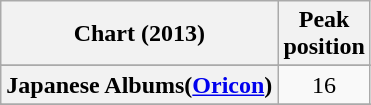<table class="wikitable sortable plainrowheaders">
<tr>
<th>Chart (2013)</th>
<th>Peak<br>position</th>
</tr>
<tr>
</tr>
<tr>
</tr>
<tr>
</tr>
<tr>
</tr>
<tr>
</tr>
<tr>
</tr>
<tr>
</tr>
<tr>
</tr>
<tr>
</tr>
<tr>
</tr>
<tr>
<th scope="row">Japanese Albums(<a href='#'>Oricon</a>)</th>
<td style="text-align:center;">16</td>
</tr>
<tr>
</tr>
<tr>
</tr>
<tr>
</tr>
<tr>
</tr>
<tr>
</tr>
<tr>
</tr>
<tr>
</tr>
<tr>
</tr>
<tr>
</tr>
<tr>
</tr>
<tr>
</tr>
<tr>
</tr>
<tr>
</tr>
</table>
